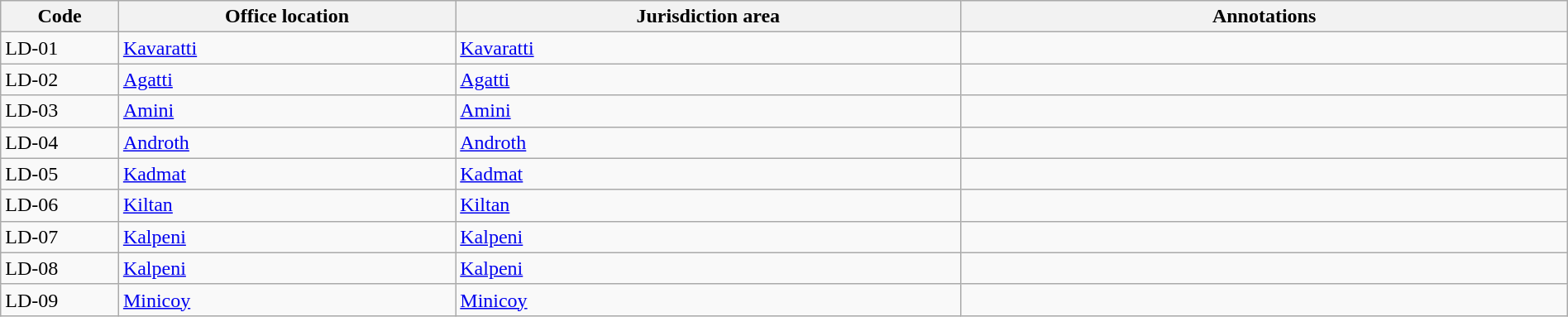<table class="wikitable sortable" style="width:100%;" border="1" cellspacing="0" cellpadding="3">
<tr>
<th scope="col" style="width:7%">Code</th>
<th scope="col" style="width:20%">Office location</th>
<th scope="col" style="width:30%">Jurisdiction area</th>
<th scope="col" style="width:36%" class="unsortable">Annotations</th>
</tr>
<tr>
<td>LD-01</td>
<td><a href='#'>Kavaratti</a></td>
<td><a href='#'>Kavaratti</a></td>
<td></td>
</tr>
<tr>
<td>LD-02</td>
<td><a href='#'>Agatti</a></td>
<td><a href='#'>Agatti</a></td>
<td></td>
</tr>
<tr>
<td>LD-03</td>
<td><a href='#'>Amini</a></td>
<td><a href='#'>Amini</a></td>
<td></td>
</tr>
<tr>
<td>LD-04</td>
<td><a href='#'>Androth</a></td>
<td><a href='#'>Androth</a></td>
<td></td>
</tr>
<tr>
<td>LD-05</td>
<td><a href='#'>Kadmat</a></td>
<td><a href='#'>Kadmat</a></td>
<td></td>
</tr>
<tr>
<td>LD-06</td>
<td><a href='#'>Kiltan</a></td>
<td><a href='#'>Kiltan</a></td>
<td></td>
</tr>
<tr>
<td>LD-07</td>
<td><a href='#'>Kalpeni</a></td>
<td><a href='#'>Kalpeni</a></td>
<td></td>
</tr>
<tr>
<td>LD-08</td>
<td><a href='#'>Kalpeni</a></td>
<td><a href='#'>Kalpeni</a></td>
<td></td>
</tr>
<tr>
<td>LD-09</td>
<td><a href='#'>Minicoy</a></td>
<td><a href='#'>Minicoy</a></td>
<td></td>
</tr>
</table>
